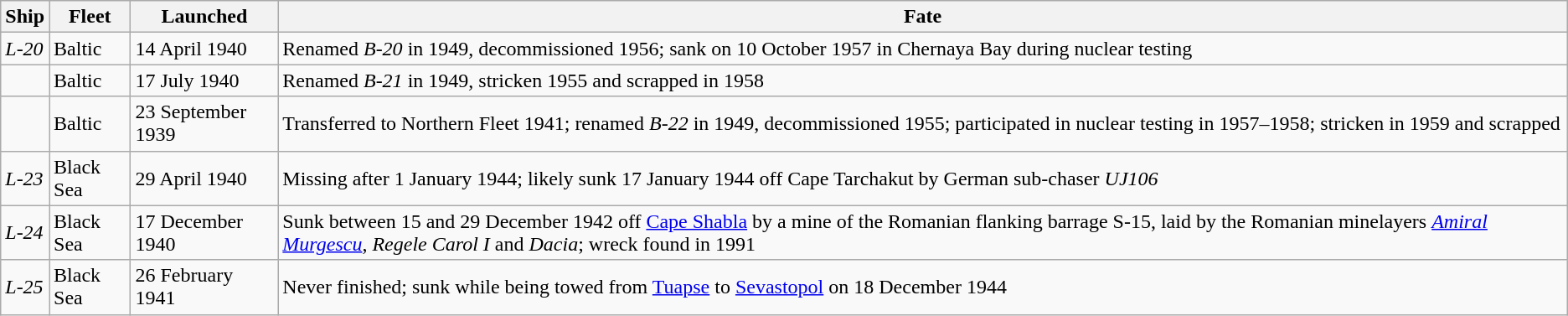<table class="wikitable">
<tr>
<th>Ship</th>
<th>Fleet</th>
<th>Launched</th>
<th>Fate</th>
</tr>
<tr>
<td><em>L-20</em></td>
<td>Baltic</td>
<td>14 April 1940</td>
<td>Renamed <em>B-20</em> in 1949, decommissioned 1956; sank on 10 October 1957 in Chernaya Bay during nuclear testing</td>
</tr>
<tr>
<td></td>
<td>Baltic</td>
<td>17 July 1940</td>
<td>Renamed <em>B-21</em> in 1949, stricken 1955 and scrapped in 1958</td>
</tr>
<tr>
<td></td>
<td>Baltic</td>
<td>23 September 1939</td>
<td>Transferred to Northern Fleet 1941; renamed <em>B-22</em> in 1949, decommissioned 1955; participated in nuclear testing in 1957–1958; stricken in 1959 and scrapped</td>
</tr>
<tr>
<td><em>L-23</em></td>
<td>Black Sea</td>
<td>29 April 1940</td>
<td>Missing after 1 January 1944; likely sunk 17 January 1944 off Cape Tarchakut by German sub-chaser <em>UJ106</em></td>
</tr>
<tr>
<td><em>L-24</em></td>
<td>Black Sea</td>
<td>17 December 1940</td>
<td>Sunk between 15 and 29 December 1942 off <a href='#'>Cape Shabla</a> by a mine of the Romanian flanking barrage S-15, laid by the Romanian minelayers <a href='#'><em>Amiral Murgescu</em></a>, <em>Regele Carol I</em> and <em>Dacia</em>; wreck found in 1991</td>
</tr>
<tr>
<td><em>L-25</em></td>
<td>Black Sea</td>
<td>26 February 1941</td>
<td>Never finished; sunk while being towed from <a href='#'>Tuapse</a> to <a href='#'>Sevastopol</a> on 18 December 1944</td>
</tr>
</table>
